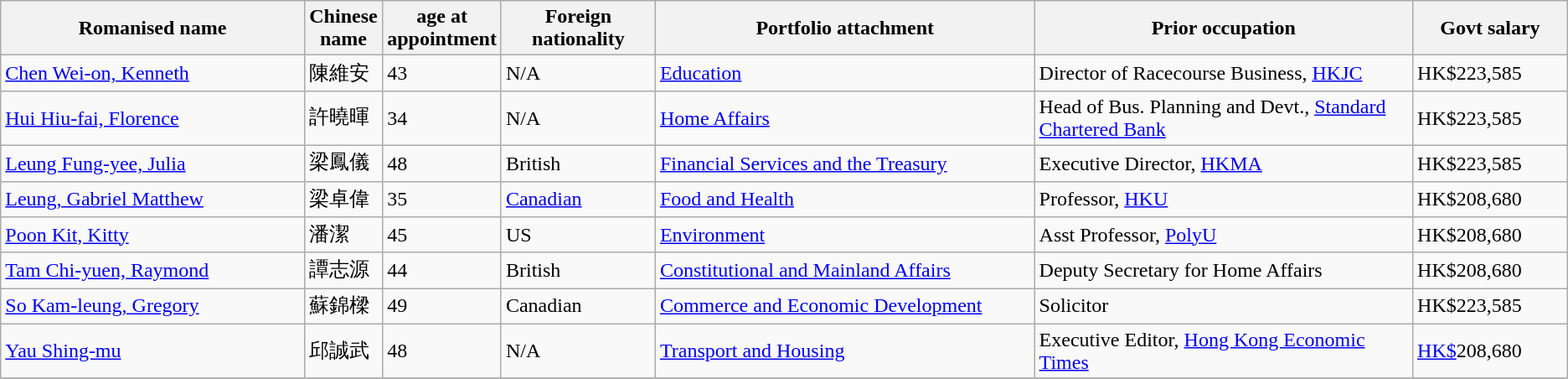<table class="wikitable">
<tr>
<th width=20%>Romanised name</th>
<th width=5%>Chinese name</th>
<th width=5%>age at appointment</th>
<th width=10%>Foreign nationality</th>
<th width=25%>Portfolio attachment</th>
<th width=25%>Prior occupation</th>
<th width=10%>Govt salary</th>
</tr>
<tr>
<td><a href='#'>Chen Wei-on, Kenneth</a></td>
<td>陳維安</td>
<td>43</td>
<td>N/A</td>
<td><a href='#'>Education</a></td>
<td>Director of Racecourse Business, <a href='#'>HKJC</a></td>
<td>HK$223,585</td>
</tr>
<tr>
<td><a href='#'>Hui Hiu-fai, Florence</a></td>
<td>許曉暉</td>
<td>34</td>
<td>N/A</td>
<td><a href='#'>Home Affairs</a></td>
<td>Head of Bus. Planning and Devt., <a href='#'>Standard Chartered Bank</a></td>
<td>HK$223,585</td>
</tr>
<tr>
<td><a href='#'>Leung Fung-yee, Julia</a></td>
<td>梁鳳儀</td>
<td>48</td>
<td>British</td>
<td><a href='#'>Financial Services and the Treasury</a></td>
<td>Executive Director, <a href='#'>HKMA</a></td>
<td>HK$223,585</td>
</tr>
<tr>
<td><a href='#'>Leung, Gabriel Matthew</a></td>
<td>梁卓偉</td>
<td>35</td>
<td><a href='#'>Canadian</a></td>
<td><a href='#'>Food and Health</a></td>
<td>Professor, <a href='#'>HKU</a></td>
<td>HK$208,680</td>
</tr>
<tr>
<td><a href='#'>Poon Kit, Kitty</a></td>
<td>潘潔</td>
<td>45</td>
<td>US</td>
<td><a href='#'>Environment</a></td>
<td>Asst Professor, <a href='#'>PolyU</a></td>
<td>HK$208,680</td>
</tr>
<tr>
<td><a href='#'>Tam Chi-yuen, Raymond</a></td>
<td>譚志源</td>
<td>44</td>
<td>British</td>
<td><a href='#'>Constitutional and Mainland Affairs</a></td>
<td>Deputy Secretary for Home Affairs</td>
<td>HK$208,680</td>
</tr>
<tr>
<td><a href='#'>So Kam-leung, Gregory</a></td>
<td>蘇錦樑</td>
<td>49</td>
<td>Canadian</td>
<td><a href='#'>Commerce and Economic Development</a></td>
<td>Solicitor</td>
<td>HK$223,585</td>
</tr>
<tr>
<td><a href='#'>Yau Shing-mu</a></td>
<td>邱誠武</td>
<td>48</td>
<td>N/A</td>
<td><a href='#'>Transport and Housing</a></td>
<td>Executive Editor, <a href='#'>Hong Kong Economic Times</a></td>
<td><a href='#'>HK$</a>208,680</td>
</tr>
<tr>
</tr>
</table>
